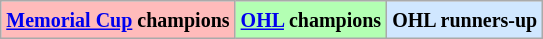<table class="wikitable">
<tr>
<td bgcolor="#FFBBBB"><small><strong><a href='#'>Memorial Cup</a> champions</strong></small></td>
<td bgcolor="#B3FFB3"><small><strong><a href='#'>OHL</a> champions</strong></small></td>
<td bgcolor="#D0E7FF"><small><strong>OHL runners-up</strong></small></td>
</tr>
</table>
